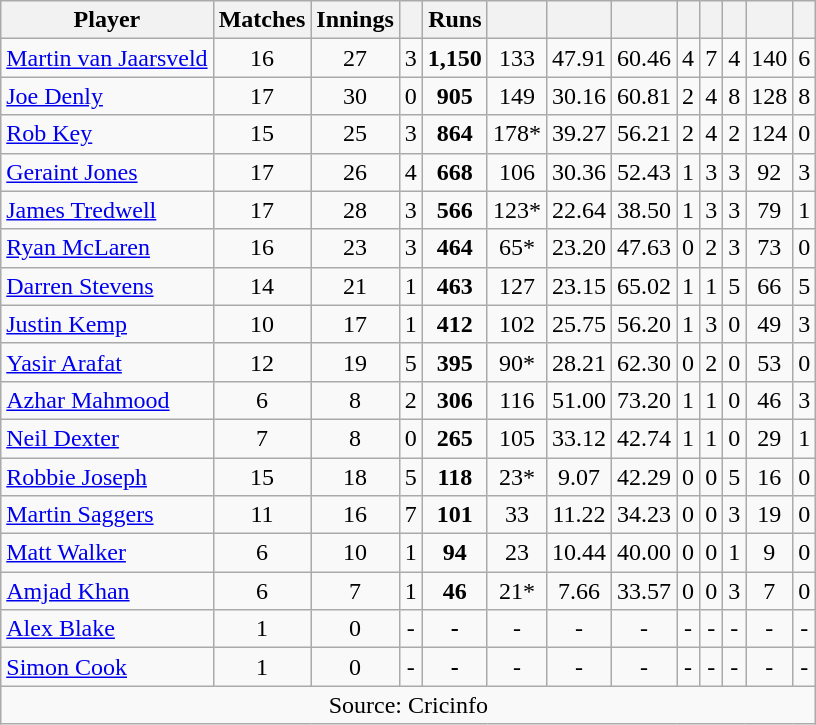<table class="wikitable" style="text-align:center">
<tr>
<th>Player</th>
<th>Matches</th>
<th>Innings</th>
<th></th>
<th>Runs</th>
<th></th>
<th></th>
<th></th>
<th></th>
<th></th>
<th></th>
<th></th>
<th></th>
</tr>
<tr>
<td align="left"><a href='#'>Martin van Jaarsveld</a></td>
<td>16</td>
<td>27</td>
<td>3</td>
<td><strong>1,150</strong></td>
<td>133</td>
<td>47.91</td>
<td>60.46</td>
<td>4</td>
<td>7</td>
<td>4</td>
<td>140</td>
<td>6</td>
</tr>
<tr>
<td align="left"><a href='#'>Joe Denly</a></td>
<td>17</td>
<td>30</td>
<td>0</td>
<td><strong>905</strong></td>
<td>149</td>
<td>30.16</td>
<td>60.81</td>
<td>2</td>
<td>4</td>
<td>8</td>
<td>128</td>
<td>8</td>
</tr>
<tr>
<td align="left"><a href='#'>Rob Key</a></td>
<td>15</td>
<td>25</td>
<td>3</td>
<td><strong>864</strong></td>
<td>178*</td>
<td>39.27</td>
<td>56.21</td>
<td>2</td>
<td>4</td>
<td>2</td>
<td>124</td>
<td>0</td>
</tr>
<tr>
<td align="left"><a href='#'>Geraint Jones</a></td>
<td>17</td>
<td>26</td>
<td>4</td>
<td><strong>668</strong></td>
<td>106</td>
<td>30.36</td>
<td>52.43</td>
<td>1</td>
<td>3</td>
<td>3</td>
<td>92</td>
<td>3</td>
</tr>
<tr>
<td align="left"><a href='#'>James Tredwell</a></td>
<td>17</td>
<td>28</td>
<td>3</td>
<td><strong>566</strong></td>
<td>123*</td>
<td>22.64</td>
<td>38.50</td>
<td>1</td>
<td>3</td>
<td>3</td>
<td>79</td>
<td>1</td>
</tr>
<tr>
<td align="left"><a href='#'>Ryan McLaren</a></td>
<td>16</td>
<td>23</td>
<td>3</td>
<td><strong>464</strong></td>
<td>65*</td>
<td>23.20</td>
<td>47.63</td>
<td>0</td>
<td>2</td>
<td>3</td>
<td>73</td>
<td>0</td>
</tr>
<tr>
<td align="left"><a href='#'>Darren Stevens</a></td>
<td>14</td>
<td>21</td>
<td>1</td>
<td><strong>463</strong></td>
<td>127</td>
<td>23.15</td>
<td>65.02</td>
<td>1</td>
<td>1</td>
<td>5</td>
<td>66</td>
<td>5</td>
</tr>
<tr>
<td align="left"><a href='#'>Justin Kemp</a></td>
<td>10</td>
<td>17</td>
<td>1</td>
<td><strong>412</strong></td>
<td>102</td>
<td>25.75</td>
<td>56.20</td>
<td>1</td>
<td>3</td>
<td>0</td>
<td>49</td>
<td>3</td>
</tr>
<tr>
<td align="left"><a href='#'>Yasir Arafat</a></td>
<td>12</td>
<td>19</td>
<td>5</td>
<td><strong>395</strong></td>
<td>90*</td>
<td>28.21</td>
<td>62.30</td>
<td>0</td>
<td>2</td>
<td>0</td>
<td>53</td>
<td>0</td>
</tr>
<tr>
<td align="left"><a href='#'>Azhar Mahmood</a></td>
<td>6</td>
<td>8</td>
<td>2</td>
<td><strong>306</strong></td>
<td>116</td>
<td>51.00</td>
<td>73.20</td>
<td>1</td>
<td>1</td>
<td>0</td>
<td>46</td>
<td>3</td>
</tr>
<tr>
<td align="left"><a href='#'>Neil Dexter</a></td>
<td>7</td>
<td>8</td>
<td>0</td>
<td><strong>265</strong></td>
<td>105</td>
<td>33.12</td>
<td>42.74</td>
<td>1</td>
<td>1</td>
<td>0</td>
<td>29</td>
<td>1</td>
</tr>
<tr>
<td align="left"><a href='#'>Robbie Joseph</a></td>
<td>15</td>
<td>18</td>
<td>5</td>
<td><strong>118</strong></td>
<td>23*</td>
<td>9.07</td>
<td>42.29</td>
<td>0</td>
<td>0</td>
<td>5</td>
<td>16</td>
<td>0</td>
</tr>
<tr>
<td align="left"><a href='#'>Martin Saggers</a></td>
<td>11</td>
<td>16</td>
<td>7</td>
<td><strong>101</strong></td>
<td>33</td>
<td>11.22</td>
<td>34.23</td>
<td>0</td>
<td>0</td>
<td>3</td>
<td>19</td>
<td>0</td>
</tr>
<tr>
<td align="left"><a href='#'>Matt Walker</a></td>
<td>6</td>
<td>10</td>
<td>1</td>
<td><strong>94</strong></td>
<td>23</td>
<td>10.44</td>
<td>40.00</td>
<td>0</td>
<td>0</td>
<td>1</td>
<td>9</td>
<td>0</td>
</tr>
<tr>
<td align="left"><a href='#'>Amjad Khan</a></td>
<td>6</td>
<td>7</td>
<td>1</td>
<td><strong>46</strong></td>
<td>21*</td>
<td>7.66</td>
<td>33.57</td>
<td>0</td>
<td>0</td>
<td>3</td>
<td>7</td>
<td>0</td>
</tr>
<tr>
<td align="left"><a href='#'>Alex Blake</a></td>
<td>1</td>
<td>0</td>
<td>-</td>
<td><strong>-</strong></td>
<td>-</td>
<td>-</td>
<td>-</td>
<td>-</td>
<td>-</td>
<td>-</td>
<td>-</td>
<td>-</td>
</tr>
<tr>
<td align="left"><a href='#'>Simon Cook</a></td>
<td>1</td>
<td>0</td>
<td>-</td>
<td><strong>-</strong></td>
<td>-</td>
<td>-</td>
<td>-</td>
<td>-</td>
<td>-</td>
<td>-</td>
<td>-</td>
<td>-</td>
</tr>
<tr>
<td colspan="13">Source: Cricinfo</td>
</tr>
</table>
